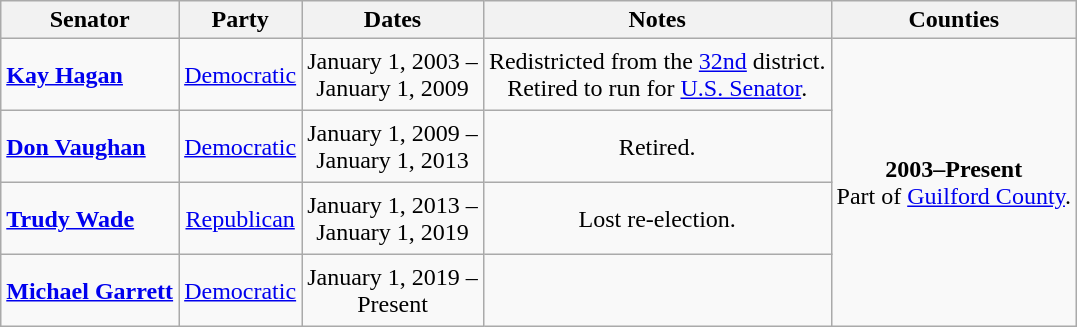<table class=wikitable style="text-align:center">
<tr>
<th>Senator</th>
<th>Party</th>
<th>Dates</th>
<th>Notes</th>
<th>Counties</th>
</tr>
<tr style="height:3em">
<td align=left><strong><a href='#'>Kay Hagan</a></strong></td>
<td><a href='#'>Democratic</a></td>
<td nowrap>January 1, 2003 – <br> January 1, 2009</td>
<td>Redistricted from the <a href='#'>32nd</a> district. <br> Retired to run for <a href='#'>U.S. Senator</a>.</td>
<td rowspan=4><strong>2003–Present</strong><br> Part of <a href='#'>Guilford County</a>.</td>
</tr>
<tr style="height:3em">
<td align=left><strong><a href='#'>Don Vaughan</a></strong></td>
<td><a href='#'>Democratic</a></td>
<td nowrap>January 1, 2009 – <br> January 1, 2013</td>
<td>Retired.</td>
</tr>
<tr style="height:3em">
<td align=left><strong><a href='#'>Trudy Wade</a></strong></td>
<td><a href='#'>Republican</a></td>
<td nowrap>January 1, 2013 – <br> January 1, 2019</td>
<td>Lost re-election.</td>
</tr>
<tr style="height:3em">
<td align=left><strong><a href='#'>Michael Garrett</a></strong></td>
<td><a href='#'>Democratic</a></td>
<td nowrap>January 1, 2019 – <br> Present</td>
<td></td>
</tr>
</table>
